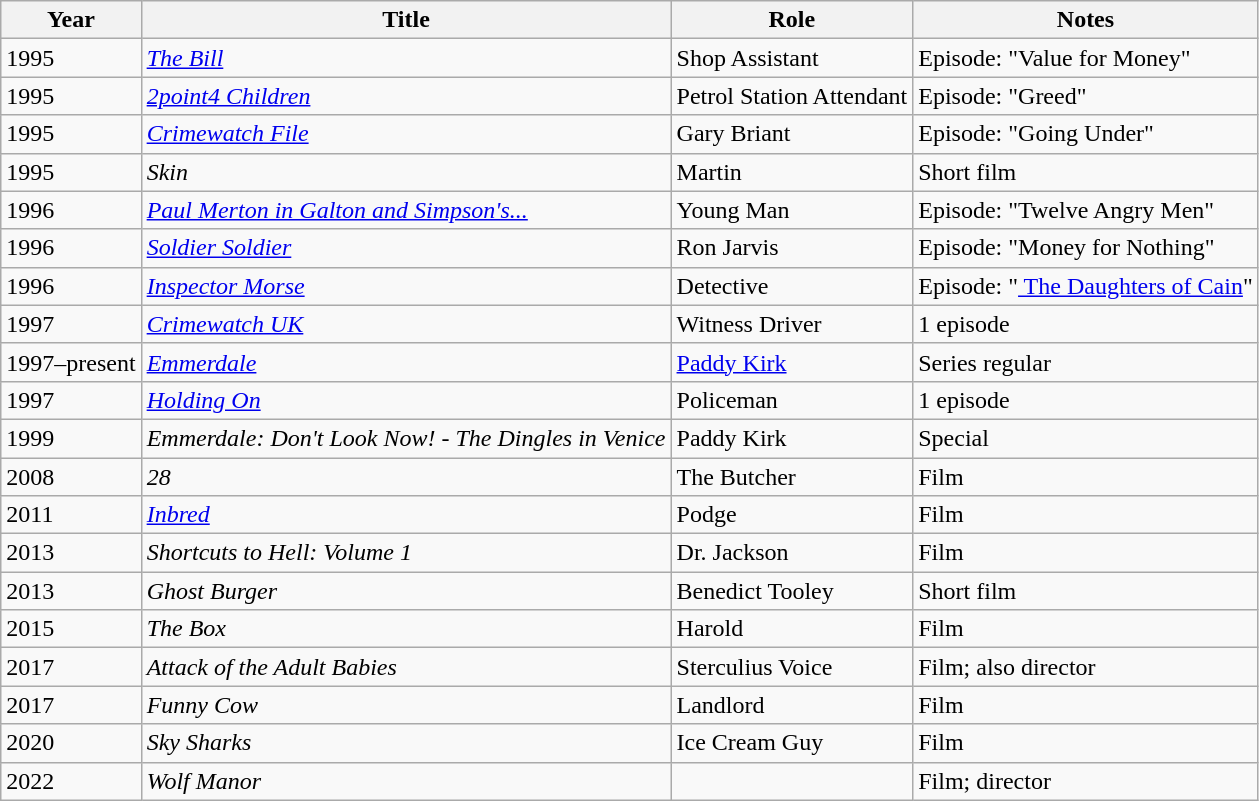<table class="wikitable">
<tr>
<th>Year</th>
<th>Title</th>
<th>Role</th>
<th>Notes</th>
</tr>
<tr>
<td>1995</td>
<td><em><a href='#'>The Bill</a></em></td>
<td>Shop Assistant</td>
<td>Episode: "Value for Money"</td>
</tr>
<tr>
<td>1995</td>
<td><em><a href='#'>2point4 Children</a></em></td>
<td>Petrol Station Attendant</td>
<td>Episode: "Greed"</td>
</tr>
<tr>
<td>1995</td>
<td><em><a href='#'>Crimewatch File</a></em></td>
<td>Gary Briant</td>
<td>Episode: "Going Under"</td>
</tr>
<tr>
<td>1995</td>
<td><em>Skin</em></td>
<td>Martin</td>
<td>Short film</td>
</tr>
<tr>
<td>1996</td>
<td><em><a href='#'>Paul Merton in Galton and Simpson's...</a></em></td>
<td>Young Man</td>
<td>Episode: "Twelve Angry Men"</td>
</tr>
<tr>
<td>1996</td>
<td><em><a href='#'>Soldier Soldier</a></em></td>
<td>Ron Jarvis</td>
<td>Episode: "Money for Nothing"</td>
</tr>
<tr>
<td>1996</td>
<td><em><a href='#'>Inspector Morse</a></em></td>
<td>Detective</td>
<td>Episode: "<a href='#'> The Daughters of Cain</a>"</td>
</tr>
<tr>
<td>1997</td>
<td><em><a href='#'>Crimewatch UK</a></em></td>
<td>Witness Driver</td>
<td>1 episode</td>
</tr>
<tr>
<td>1997–present</td>
<td><em><a href='#'>Emmerdale</a></em></td>
<td><a href='#'>Paddy Kirk</a></td>
<td>Series regular</td>
</tr>
<tr>
<td>1997</td>
<td><em><a href='#'>Holding On</a></em></td>
<td>Policeman</td>
<td>1 episode</td>
</tr>
<tr>
<td>1999</td>
<td><em>Emmerdale: Don't Look Now! - The Dingles in Venice</em></td>
<td>Paddy Kirk</td>
<td>Special</td>
</tr>
<tr>
<td>2008</td>
<td><em>28</em></td>
<td>The Butcher</td>
<td>Film</td>
</tr>
<tr>
<td>2011</td>
<td><em><a href='#'>Inbred</a></em></td>
<td>Podge</td>
<td>Film</td>
</tr>
<tr>
<td>2013</td>
<td><em>Shortcuts to Hell: Volume 1</em></td>
<td>Dr. Jackson</td>
<td>Film</td>
</tr>
<tr>
<td>2013</td>
<td><em>Ghost Burger</em></td>
<td>Benedict Tooley</td>
<td>Short film</td>
</tr>
<tr>
<td>2015</td>
<td><em>The Box</em></td>
<td>Harold</td>
<td>Film</td>
</tr>
<tr>
<td>2017</td>
<td><em>Attack of the Adult Babies</em></td>
<td>Sterculius Voice</td>
<td>Film; also director</td>
</tr>
<tr>
<td>2017</td>
<td><em>Funny Cow</em></td>
<td>Landlord</td>
<td>Film</td>
</tr>
<tr>
<td>2020</td>
<td><em>Sky Sharks</em></td>
<td>Ice Cream Guy</td>
<td>Film</td>
</tr>
<tr>
<td>2022</td>
<td><em>Wolf Manor</em></td>
<td></td>
<td>Film; director</td>
</tr>
</table>
